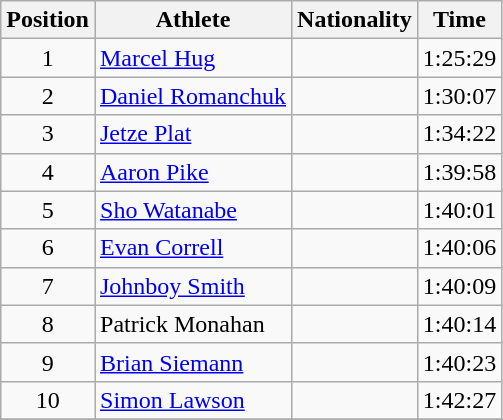<table class="wikitable sortable">
<tr>
<th scope="col">Position</th>
<th scope="col">Athlete</th>
<th scope="col">Nationality</th>
<th scope="col">Time</th>
</tr>
<tr>
<td !scope=row align=center>1</td>
<td><a href='#'>Marcel Hug</a></td>
<td></td>
<td>1:25:29</td>
</tr>
<tr>
<td !scope=row align=center>2</td>
<td><a href='#'>Daniel Romanchuk</a></td>
<td></td>
<td>1:30:07</td>
</tr>
<tr>
<td !scope=row align=center>3</td>
<td><a href='#'>Jetze Plat</a></td>
<td></td>
<td>1:34:22</td>
</tr>
<tr>
<td !scope=row align=center>4</td>
<td><a href='#'>Aaron Pike</a></td>
<td></td>
<td>1:39:58</td>
</tr>
<tr>
<td !scope=row align=center>5</td>
<td><a href='#'>Sho Watanabe</a></td>
<td></td>
<td>1:40:01</td>
</tr>
<tr>
<td !scope=row align=center>6</td>
<td><a href='#'>Evan Correll</a></td>
<td></td>
<td>1:40:06</td>
</tr>
<tr>
<td !scope=row align=center>7</td>
<td><a href='#'>Johnboy Smith</a></td>
<td></td>
<td>1:40:09</td>
</tr>
<tr>
<td !scope=row align=center>8</td>
<td>Patrick Monahan</td>
<td></td>
<td>1:40:14</td>
</tr>
<tr>
<td !scope=row align=center>9</td>
<td><a href='#'>Brian Siemann</a></td>
<td></td>
<td>1:40:23</td>
</tr>
<tr>
<td !scope=row align=center>10</td>
<td><a href='#'>Simon Lawson</a></td>
<td></td>
<td>1:42:27</td>
</tr>
<tr>
</tr>
</table>
